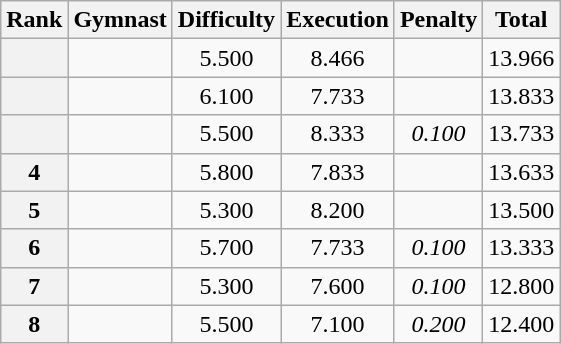<table class="wikitable sortable" style="text-align:center">
<tr>
<th>Rank</th>
<th>Gymnast</th>
<th>Difficulty</th>
<th>Execution</th>
<th>Penalty</th>
<th>Total</th>
</tr>
<tr>
<th scope=row></th>
<td align=left></td>
<td>5.500</td>
<td>8.466</td>
<td></td>
<td>13.966</td>
</tr>
<tr>
<th scope=row></th>
<td align=left></td>
<td>6.100</td>
<td>7.733</td>
<td></td>
<td>13.833</td>
</tr>
<tr>
<th scope=row></th>
<td align=left></td>
<td>5.500</td>
<td>8.333</td>
<td><em>0.100</em></td>
<td>13.733</td>
</tr>
<tr>
<th scope=row>4</th>
<td align=left></td>
<td>5.800</td>
<td>7.833</td>
<td></td>
<td>13.633</td>
</tr>
<tr>
<th scope=row>5</th>
<td align=left></td>
<td>5.300</td>
<td>8.200</td>
<td></td>
<td>13.500</td>
</tr>
<tr>
<th scope=row>6</th>
<td align=left></td>
<td>5.700</td>
<td>7.733</td>
<td><em>0.100</em></td>
<td>13.333</td>
</tr>
<tr>
<th scope=row>7</th>
<td align=left></td>
<td>5.300</td>
<td>7.600</td>
<td><em>0.100</em></td>
<td>12.800</td>
</tr>
<tr>
<th scope=row>8</th>
<td align=left></td>
<td>5.500</td>
<td>7.100</td>
<td><em>0.200</em></td>
<td>12.400</td>
</tr>
</table>
